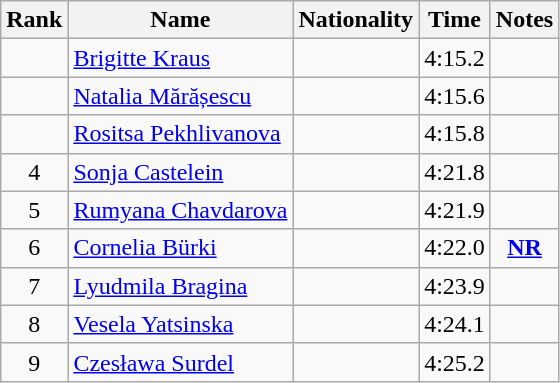<table class="wikitable sortable" style="text-align:center">
<tr>
<th>Rank</th>
<th>Name</th>
<th>Nationality</th>
<th>Time</th>
<th>Notes</th>
</tr>
<tr>
<td></td>
<td align="left"><a href='#'>Brigitte Kraus</a></td>
<td align=left></td>
<td>4:15.2</td>
<td></td>
</tr>
<tr>
<td></td>
<td align="left"><a href='#'>Natalia Mărășescu</a></td>
<td align=left></td>
<td>4:15.6</td>
<td></td>
</tr>
<tr>
<td></td>
<td align="left"><a href='#'>Rositsa Pekhlivanova</a></td>
<td align=left></td>
<td>4:15.8</td>
<td></td>
</tr>
<tr>
<td>4</td>
<td align="left"><a href='#'>Sonja Castelein</a></td>
<td align=left></td>
<td>4:21.8</td>
<td></td>
</tr>
<tr>
<td>5</td>
<td align="left"><a href='#'>Rumyana Chavdarova</a></td>
<td align=left></td>
<td>4:21.9</td>
<td></td>
</tr>
<tr>
<td>6</td>
<td align="left"><a href='#'>Cornelia Bürki</a></td>
<td align=left></td>
<td>4:22.0</td>
<td><strong><a href='#'>NR</a></strong></td>
</tr>
<tr>
<td>7</td>
<td align="left"><a href='#'>Lyudmila Bragina</a></td>
<td align=left></td>
<td>4:23.9</td>
<td></td>
</tr>
<tr>
<td>8</td>
<td align="left"><a href='#'>Vesela Yatsinska</a></td>
<td align=left></td>
<td>4:24.1</td>
<td></td>
</tr>
<tr>
<td>9</td>
<td align="left"><a href='#'>Czesława Surdel</a></td>
<td align=left></td>
<td>4:25.2</td>
<td></td>
</tr>
</table>
